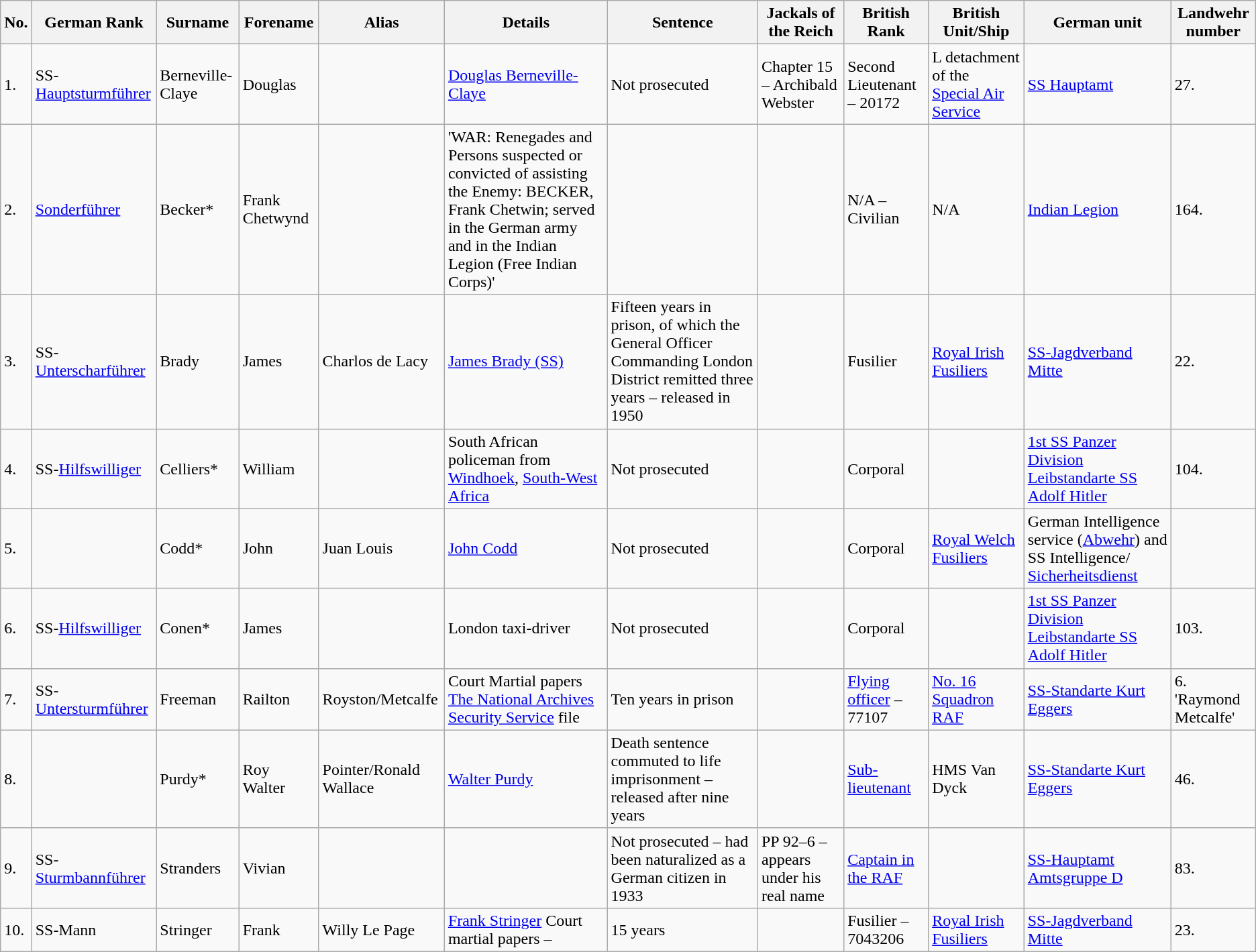<table class="wikitable sortable">
<tr>
<th>No.</th>
<th>German Rank</th>
<th>Surname</th>
<th>Forename</th>
<th>Alias</th>
<th>Details</th>
<th>Sentence</th>
<th>Jackals of the Reich</th>
<th>British Rank</th>
<th>British Unit/Ship</th>
<th>German unit</th>
<th>Landwehr number</th>
</tr>
<tr>
<td>1.</td>
<td>SS-<a href='#'>Hauptsturmführer</a></td>
<td>Berneville-Claye</td>
<td>Douglas</td>
<td></td>
<td><a href='#'>Douglas Berneville-Claye</a></td>
<td>Not prosecuted</td>
<td>Chapter 15 – Archibald Webster</td>
<td>Second Lieutenant – 20172</td>
<td>L detachment of the <a href='#'>Special Air Service</a></td>
<td><a href='#'>SS Hauptamt</a></td>
<td>27.</td>
</tr>
<tr>
<td>2.</td>
<td><a href='#'>Sonderführer</a></td>
<td>Becker*</td>
<td>Frank Chetwynd</td>
<td></td>
<td>'WAR: Renegades and Persons suspected or convicted of assisting the Enemy: BECKER, Frank Chetwin; served in the German army and in the Indian Legion (Free Indian Corps)' </td>
<td></td>
<td></td>
<td>N/A – Civilian</td>
<td>N/A</td>
<td><a href='#'>Indian Legion</a></td>
<td>164.</td>
</tr>
<tr>
<td>3.</td>
<td>SS-<a href='#'>Unterscharführer</a></td>
<td>Brady</td>
<td>James</td>
<td>Charlos de Lacy</td>
<td><a href='#'>James Brady (SS)</a></td>
<td>Fifteen years in prison, of which the General Officer Commanding London District remitted three years – released in 1950</td>
<td></td>
<td>Fusilier</td>
<td><a href='#'>Royal Irish Fusiliers</a></td>
<td><a href='#'>SS-Jagdverband Mitte</a></td>
<td>22.</td>
</tr>
<tr>
<td>4.</td>
<td>SS-<a href='#'>Hilfswilliger</a></td>
<td>Celliers*</td>
<td>William</td>
<td></td>
<td>South African policeman from <a href='#'>Windhoek</a>, <a href='#'>South-West Africa</a></td>
<td>Not prosecuted</td>
<td></td>
<td>Corporal</td>
<td></td>
<td><a href='#'>1st SS Panzer Division Leibstandarte SS Adolf Hitler</a></td>
<td>104.</td>
</tr>
<tr>
<td>5.</td>
<td></td>
<td>Codd*</td>
<td>John</td>
<td>Juan Louis</td>
<td><a href='#'>John Codd</a></td>
<td>Not prosecuted</td>
<td></td>
<td>Corporal</td>
<td><a href='#'>Royal Welch Fusiliers</a></td>
<td>German Intelligence service (<a href='#'>Abwehr</a>) and SS Intelligence/ <a href='#'>Sicherheitsdienst</a></td>
<td></td>
</tr>
<tr>
<td>6.</td>
<td>SS-<a href='#'>Hilfswilliger</a></td>
<td>Conen*</td>
<td>James</td>
<td></td>
<td>London taxi-driver</td>
<td>Not prosecuted</td>
<td></td>
<td>Corporal</td>
<td></td>
<td><a href='#'>1st SS Panzer Division Leibstandarte SS Adolf Hitler</a></td>
<td>103.</td>
</tr>
<tr>
<td>7.</td>
<td>SS-<a href='#'>Untersturmführer</a></td>
<td>Freeman</td>
<td>Railton</td>
<td>Royston/Metcalfe</td>
<td>Court Martial papers  <br> <a href='#'>The National Archives</a> <a href='#'>Security Service</a> file </td>
<td>Ten years in prison</td>
<td></td>
<td><a href='#'>Flying officer</a> – 77107</td>
<td><a href='#'>No. 16 Squadron RAF</a></td>
<td><a href='#'>SS-Standarte Kurt Eggers</a></td>
<td>6. 'Raymond Metcalfe'</td>
</tr>
<tr>
<td>8.</td>
<td></td>
<td>Purdy*</td>
<td>Roy Walter</td>
<td>Pointer/Ronald Wallace</td>
<td><a href='#'>Walter Purdy</a></td>
<td>Death sentence commuted to life imprisonment – released after nine years</td>
<td></td>
<td><a href='#'>Sub-lieutenant</a></td>
<td>HMS Van Dyck</td>
<td><a href='#'>SS-Standarte Kurt Eggers</a></td>
<td>46.</td>
</tr>
<tr>
<td>9.</td>
<td>SS-<a href='#'>Sturmbannführer</a></td>
<td>Stranders</td>
<td>Vivian</td>
<td></td>
<td></td>
<td>Not prosecuted – had been naturalized as a German citizen in 1933</td>
<td>PP 92–6 – appears under his real name</td>
<td><a href='#'>Captain in the RAF</a></td>
<td></td>
<td><a href='#'>SS-Hauptamt</a> <a href='#'>Amtsgruppe D</a></td>
<td>83.</td>
</tr>
<tr>
<td>10.</td>
<td>SS-Mann</td>
<td>Stringer</td>
<td>Frank</td>
<td>Willy Le Page</td>
<td><a href='#'>Frank Stringer</a> Court martial papers – </td>
<td>15 years</td>
<td></td>
<td>Fusilier – 7043206</td>
<td><a href='#'>Royal Irish Fusiliers</a></td>
<td><a href='#'>SS-Jagdverband Mitte</a></td>
<td>23.</td>
</tr>
</table>
